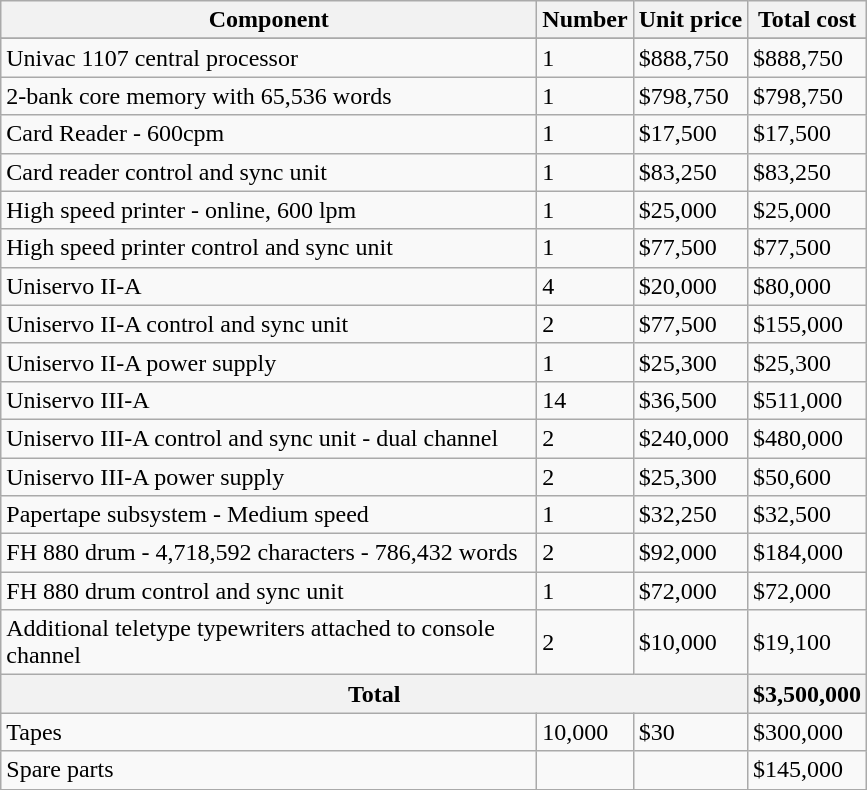<table class="wikitable defaultcenter col1left">
<tr>
<th scope="col" width="350">Component</th>
<th>Number</th>
<th>Unit price</th>
<th>Total cost</th>
</tr>
<tr>
</tr>
<tr>
<td>Univac 1107 central processor</td>
<td>1</td>
<td>$888,750</td>
<td>$888,750</td>
</tr>
<tr>
<td>2-bank core memory with 65,536 words</td>
<td>1</td>
<td>$798,750</td>
<td>$798,750</td>
</tr>
<tr>
<td>Card Reader - 600cpm</td>
<td>1</td>
<td>$17,500</td>
<td>$17,500</td>
</tr>
<tr>
<td>Card reader control and sync unit</td>
<td>1</td>
<td>$83,250</td>
<td>$83,250</td>
</tr>
<tr>
<td>High speed printer - online, 600 lpm</td>
<td>1</td>
<td>$25,000</td>
<td>$25,000</td>
</tr>
<tr>
<td>High speed printer control and sync unit</td>
<td>1</td>
<td>$77,500</td>
<td>$77,500</td>
</tr>
<tr>
<td>Uniservo II-A</td>
<td>4</td>
<td>$20,000</td>
<td>$80,000</td>
</tr>
<tr>
<td>Uniservo II-A control and sync unit</td>
<td>2</td>
<td>$77,500</td>
<td>$155,000</td>
</tr>
<tr>
<td>Uniservo II-A power supply</td>
<td>1</td>
<td>$25,300</td>
<td>$25,300</td>
</tr>
<tr>
<td>Uniservo III-A</td>
<td>14</td>
<td>$36,500</td>
<td>$511,000</td>
</tr>
<tr>
<td>Uniservo III-A control and sync unit - dual channel</td>
<td>2</td>
<td>$240,000</td>
<td>$480,000</td>
</tr>
<tr>
<td>Uniservo III-A power supply</td>
<td>2</td>
<td>$25,300</td>
<td>$50,600</td>
</tr>
<tr>
<td>Papertape subsystem - Medium speed</td>
<td>1</td>
<td>$32,250</td>
<td>$32,500</td>
</tr>
<tr>
<td>FH 880 drum - 4,718,592 characters - 786,432 words</td>
<td>2</td>
<td>$92,000</td>
<td>$184,000</td>
</tr>
<tr>
<td>FH 880 drum control and sync unit</td>
<td>1</td>
<td>$72,000</td>
<td>$72,000</td>
</tr>
<tr>
<td>Additional teletype typewriters attached to console channel</td>
<td>2</td>
<td>$10,000</td>
<td>$19,100</td>
</tr>
<tr>
<th colspan="3">Total</th>
<th>$3,500,000</th>
</tr>
<tr>
<td>Tapes</td>
<td>10,000</td>
<td>$30</td>
<td>$300,000</td>
</tr>
<tr>
<td>Spare parts</td>
<td></td>
<td></td>
<td>$145,000</td>
</tr>
<tr>
</tr>
</table>
